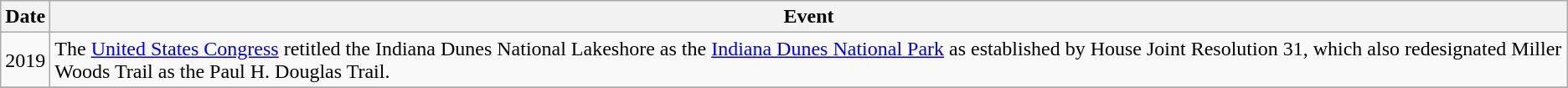<table class="wikitable">
<tr>
<th>Date</th>
<th>Event</th>
</tr>
<tr>
<td>2019</td>
<td>The <a href='#'>United States Congress</a> retitled the Indiana Dunes National Lakeshore as the <a href='#'>Indiana Dunes National Park</a> as established by House Joint Resolution 31, which also redesignated Miller Woods Trail as the Paul H. Douglas Trail.</td>
</tr>
<tr>
</tr>
</table>
